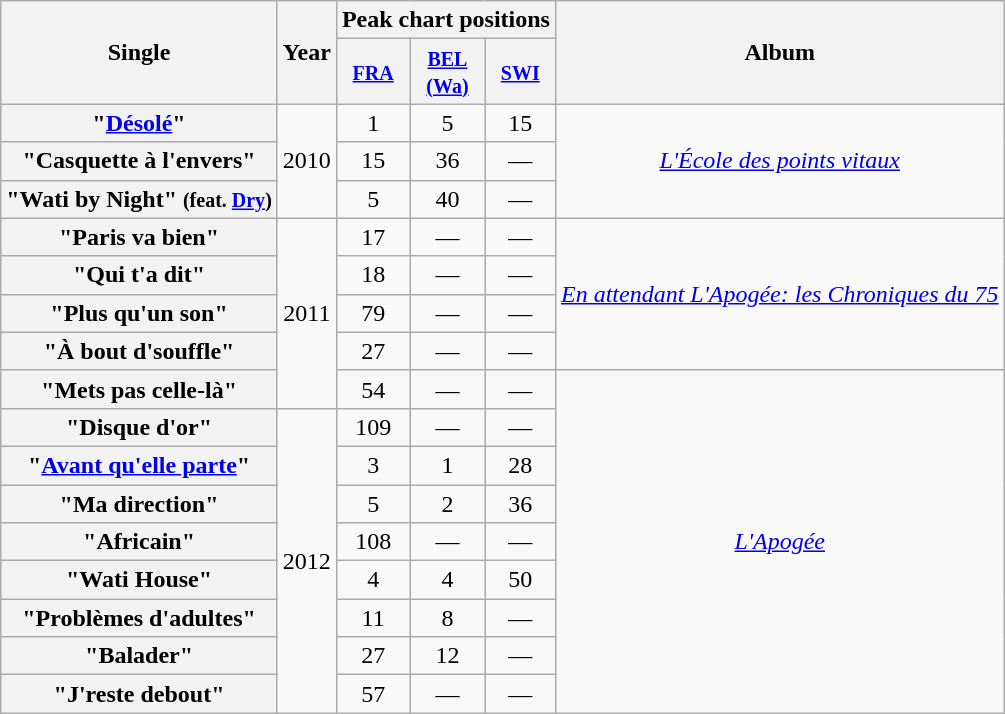<table class="wikitable plainrowheaders" style="text-align:center;">
<tr>
<th rowspan="2">Single</th>
<th rowspan="2">Year</th>
<th colspan="3">Peak chart positions</th>
<th rowspan="2">Album</th>
</tr>
<tr>
<th><small><a href='#'>FRA</a></small></th>
<th><small><a href='#'>BEL</a></small><br><small><a href='#'>(Wa)</a></small></th>
<th><small><a href='#'>SWI</a></small></th>
</tr>
<tr>
<th scope="row">"<a href='#'>Désolé</a>"</th>
<td rowspan="3">2010</td>
<td>1</td>
<td>5</td>
<td>15</td>
<td rowspan="3"><em><a href='#'>L'École des points vitaux</a></em></td>
</tr>
<tr>
<th scope="row">"Casquette à l'envers"</th>
<td>15</td>
<td>36</td>
<td>—</td>
</tr>
<tr>
<th scope="row">"Wati by Night" <small>(feat. <a href='#'>Dry</a>)</small></th>
<td>5</td>
<td>40</td>
<td>—</td>
</tr>
<tr>
<th scope="row">"Paris va bien"</th>
<td rowspan="5">2011</td>
<td>17</td>
<td>—</td>
<td>—</td>
<td rowspan="4"><em><a href='#'>En attendant L'Apogée: les Chroniques du 75</a></em></td>
</tr>
<tr>
<th scope="row">"Qui t'a dit"</th>
<td>18</td>
<td>—</td>
<td>—</td>
</tr>
<tr>
<th scope="row">"Plus qu'un son"</th>
<td>79</td>
<td>—</td>
<td>—</td>
</tr>
<tr>
<th scope="row">"À bout d'souffle"</th>
<td>27</td>
<td>—</td>
<td>—</td>
</tr>
<tr>
<th scope="row">"Mets pas celle-là"</th>
<td>54</td>
<td>—</td>
<td>—</td>
<td rowspan="9"><em><a href='#'>L'Apogée</a></em></td>
</tr>
<tr>
<th scope="row">"Disque d'or"</th>
<td rowspan="8">2012</td>
<td>109</td>
<td>—</td>
<td>—</td>
</tr>
<tr>
<th scope="row">"<a href='#'>Avant qu'elle parte</a>"</th>
<td>3</td>
<td>1</td>
<td>28</td>
</tr>
<tr>
<th scope="row">"Ma direction"</th>
<td>5</td>
<td>2</td>
<td>36</td>
</tr>
<tr>
<th scope="row">"Africain"</th>
<td>108</td>
<td>—</td>
<td>—</td>
</tr>
<tr>
<th scope="row">"Wati House"</th>
<td>4</td>
<td>4</td>
<td>50</td>
</tr>
<tr>
<th scope="row">"Problèmes d'adultes"</th>
<td>11</td>
<td>8</td>
<td>—</td>
</tr>
<tr>
<th scope="row">"Balader"</th>
<td>27</td>
<td>12</td>
<td>—</td>
</tr>
<tr>
<th scope="row">"J'reste debout"</th>
<td>57</td>
<td>—</td>
<td>—</td>
</tr>
</table>
